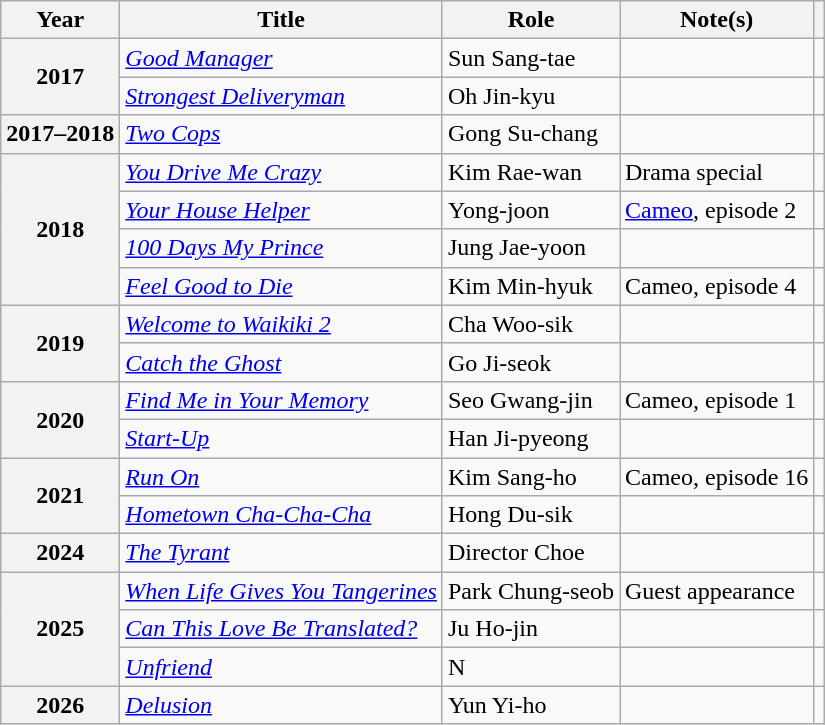<table class="wikitable plainrowheaders sortable">
<tr>
<th scope="col">Year</th>
<th scope="col">Title</th>
<th scope="col">Role</th>
<th scope="col" class="unsortable">Note(s)</th>
<th scope="col" class="unsortable"></th>
</tr>
<tr>
<th scope="row" rowspan="2">2017</th>
<td><em><a href='#'>Good Manager</a></em></td>
<td>Sun Sang-tae</td>
<td></td>
<td style="text-align:center"></td>
</tr>
<tr>
<td><em><a href='#'>Strongest Deliveryman</a></em></td>
<td>Oh Jin-kyu</td>
<td></td>
<td style="text-align:center"></td>
</tr>
<tr>
<th scope="row">2017–2018</th>
<td><em><a href='#'>Two Cops</a></em></td>
<td>Gong Su-chang</td>
<td></td>
<td style="text-align:center"></td>
</tr>
<tr>
<th scope="row" rowspan="4">2018</th>
<td><em><a href='#'>You Drive Me Crazy</a></em></td>
<td>Kim Rae-wan</td>
<td>Drama special</td>
<td style="text-align:center"></td>
</tr>
<tr>
<td><em><a href='#'>Your House Helper</a></em></td>
<td>Yong-joon</td>
<td><a href='#'>Cameo</a>, episode 2</td>
<td style="text-align:center"></td>
</tr>
<tr>
<td><em><a href='#'>100 Days My Prince</a></em></td>
<td>Jung Jae-yoon</td>
<td></td>
<td style="text-align:center"></td>
</tr>
<tr>
<td><em><a href='#'>Feel Good to Die</a></em></td>
<td>Kim Min-hyuk</td>
<td>Cameo, episode 4</td>
<td style="text-align:center"></td>
</tr>
<tr>
<th scope="row" rowspan="2">2019</th>
<td><em><a href='#'>Welcome to Waikiki 2</a></em></td>
<td>Cha Woo-sik</td>
<td></td>
<td style="text-align:center"></td>
</tr>
<tr>
<td><em><a href='#'>Catch the Ghost</a></em></td>
<td>Go Ji-seok</td>
<td></td>
<td style="text-align:center"></td>
</tr>
<tr>
<th scope="row" rowspan="2">2020</th>
<td><em><a href='#'>Find Me in Your Memory</a></em></td>
<td>Seo Gwang-jin</td>
<td>Cameo, episode 1</td>
<td style="text-align:center"></td>
</tr>
<tr>
<td><em><a href='#'>Start-Up</a></em></td>
<td>Han Ji-pyeong</td>
<td></td>
<td style="text-align:center"></td>
</tr>
<tr>
<th scope="row" rowspan="2">2021</th>
<td><em><a href='#'>Run On</a></em></td>
<td>Kim Sang-ho</td>
<td>Cameo, episode 16</td>
<td style="text-align:center"></td>
</tr>
<tr>
<td><em><a href='#'>Hometown Cha-Cha-Cha</a></em></td>
<td>Hong Du-sik</td>
<td></td>
<td style="text-align:center"></td>
</tr>
<tr>
<th scope="row">2024</th>
<td><em><a href='#'>The Tyrant</a></em></td>
<td>Director Choe</td>
<td></td>
<td style="text-align:center"></td>
</tr>
<tr>
<th scope="row" rowspan="3">2025</th>
<td><em><a href='#'>When Life Gives You Tangerines</a></em></td>
<td>Park Chung-seob</td>
<td>Guest appearance</td>
<td style="text-align:center"></td>
</tr>
<tr>
<td><em><a href='#'>Can This Love Be Translated?</a></em></td>
<td>Ju Ho-jin</td>
<td></td>
<td style="text-align:center"></td>
</tr>
<tr>
<td><em><a href='#'>Unfriend</a></em></td>
<td>N</td>
<td></td>
<td style="text-align:center"></td>
</tr>
<tr>
<th scope="row">2026</th>
<td><em><a href='#'>Delusion</a></em></td>
<td>Yun Yi-ho</td>
<td></td>
<td style="text-align:center"></td>
</tr>
</table>
